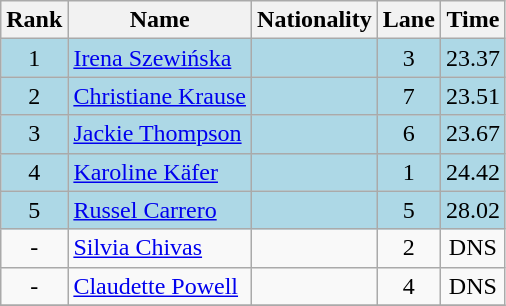<table class="wikitable sortable" style="text-align:center">
<tr>
<th>Rank</th>
<th>Name</th>
<th>Nationality</th>
<th>Lane</th>
<th>Time</th>
</tr>
<tr bgcolor=lightblue>
<td>1</td>
<td align=left><a href='#'>Irena Szewińska</a></td>
<td align=left></td>
<td>3</td>
<td>23.37</td>
</tr>
<tr bgcolor=lightblue>
<td>2</td>
<td align=left><a href='#'>Christiane Krause</a></td>
<td align=left></td>
<td>7</td>
<td>23.51</td>
</tr>
<tr bgcolor=lightblue>
<td>3</td>
<td align=left><a href='#'>Jackie Thompson</a></td>
<td align=left></td>
<td>6</td>
<td>23.67</td>
</tr>
<tr bgcolor=lightblue>
<td>4</td>
<td align=left><a href='#'>Karoline Käfer</a></td>
<td align=left></td>
<td>1</td>
<td>24.42</td>
</tr>
<tr bgcolor=lightblue>
<td>5</td>
<td align=left><a href='#'>Russel Carrero</a></td>
<td align=left></td>
<td>5</td>
<td>28.02</td>
</tr>
<tr>
<td>-</td>
<td align=left><a href='#'>Silvia Chivas</a></td>
<td align=left></td>
<td>2</td>
<td>DNS</td>
</tr>
<tr>
<td>-</td>
<td align=left><a href='#'>Claudette Powell</a></td>
<td align=left></td>
<td>4</td>
<td>DNS</td>
</tr>
<tr>
</tr>
</table>
